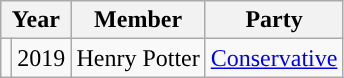<table class="wikitable">
<tr>
<th colspan="2">Year</th>
<th>Member</th>
<th>Party</th>
</tr>
<tr>
<td style="background-color: "></td>
<td>2019</td>
<td>Henry Potter</td>
<td><a href='#'>Conservative</a></td>
</tr>
</table>
